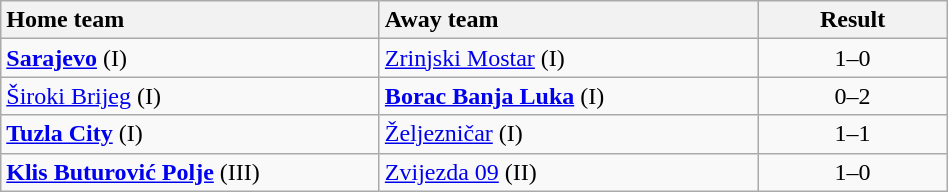<table class="wikitable" style="width:50%">
<tr>
<th style="width:40%; text-align:left">Home team</th>
<th style="width:40%; text-align:left">Away team</th>
<th>Result</th>
</tr>
<tr>
<td><strong><a href='#'>Sarajevo</a></strong> (I)</td>
<td><a href='#'>Zrinjski Mostar</a> (I)</td>
<td style="text-align:center">1–0</td>
</tr>
<tr>
<td><a href='#'>Široki Brijeg</a> (I)</td>
<td><strong><a href='#'>Borac Banja Luka</a></strong> (I)</td>
<td style="text-align:center">0–2</td>
</tr>
<tr>
<td><strong><a href='#'>Tuzla City</a></strong> (I)</td>
<td><a href='#'>Željezničar</a> (I)</td>
<td style="text-align:center">1–1 </td>
</tr>
<tr>
<td><strong><a href='#'>Klis Buturović Polje</a></strong> (III)</td>
<td><a href='#'>Zvijezda 09</a> (II)</td>
<td style="text-align:center">1–0</td>
</tr>
</table>
